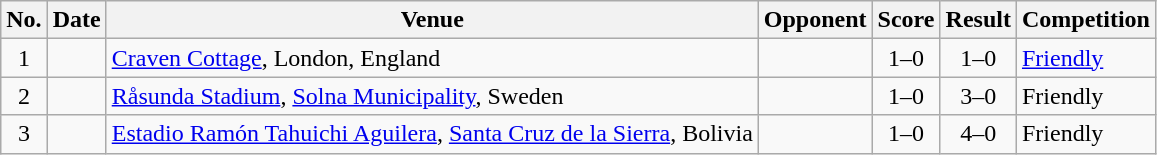<table class="wikitable sortable">
<tr>
<th scope="col">No.</th>
<th scope="col">Date</th>
<th scope="col">Venue</th>
<th scope="col">Opponent</th>
<th scope="col">Score</th>
<th scope="col">Result</th>
<th scope="col">Competition</th>
</tr>
<tr>
<td align="center">1</td>
<td></td>
<td><a href='#'>Craven Cottage</a>, London, England</td>
<td></td>
<td align="center">1–0</td>
<td align="center">1–0</td>
<td><a href='#'>Friendly</a></td>
</tr>
<tr>
<td align="center">2</td>
<td></td>
<td><a href='#'>Råsunda Stadium</a>, <a href='#'>Solna Municipality</a>, Sweden</td>
<td></td>
<td align="center">1–0</td>
<td align="center">3–0</td>
<td>Friendly</td>
</tr>
<tr>
<td align="center">3</td>
<td></td>
<td><a href='#'>Estadio Ramón Tahuichi Aguilera</a>, <a href='#'>Santa Cruz de la Sierra</a>, Bolivia</td>
<td></td>
<td align="center">1–0</td>
<td align="center">4–0</td>
<td>Friendly</td>
</tr>
</table>
